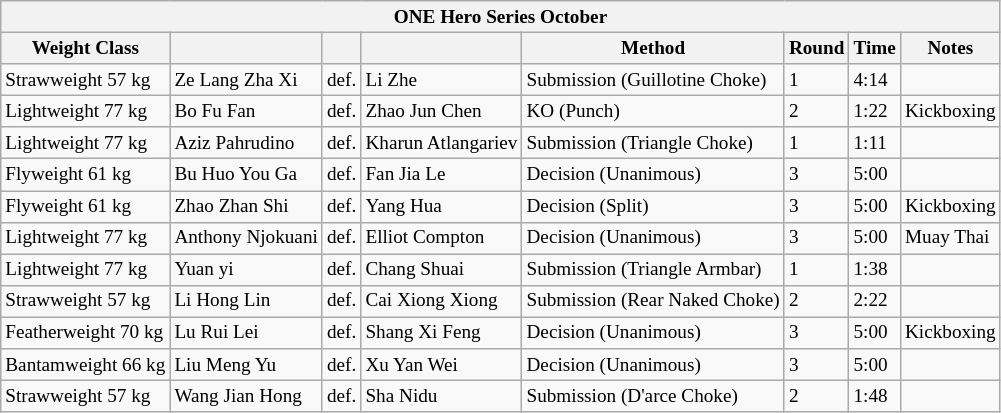<table class="wikitable" style="font-size: 80%;">
<tr>
<th colspan="8"><strong>ONE Hero Series October</strong></th>
</tr>
<tr>
<th colspan="1">Weight Class</th>
<th colspan="1"></th>
<th colspan="1"></th>
<th colspan="1"></th>
<th colspan="1">Method</th>
<th colspan="1">Round</th>
<th colspan="1">Time</th>
<th colspan="1">Notes</th>
</tr>
<tr>
<td>Strawweight 57 kg</td>
<td> Ze Lang Zha Xi</td>
<td>def.</td>
<td> Li Zhe</td>
<td>Submission (Guillotine Choke)</td>
<td>1</td>
<td>4:14</td>
<td></td>
</tr>
<tr>
<td>Lightweight 77 kg</td>
<td> Bo Fu Fan</td>
<td>def.</td>
<td> Zhao Jun Chen</td>
<td>KO (Punch)</td>
<td>2</td>
<td>1:22</td>
<td>Kickboxing</td>
</tr>
<tr>
<td>Lightweight 77 kg</td>
<td> Aziz Pahrudino</td>
<td>def.</td>
<td> Kharun Atlangariev</td>
<td>Submission (Triangle Choke)</td>
<td>1</td>
<td>1:11</td>
<td></td>
</tr>
<tr>
<td>Flyweight 61 kg</td>
<td> Bu Huo You Ga</td>
<td>def.</td>
<td> Fan Jia Le</td>
<td>Decision (Unanimous)</td>
<td>3</td>
<td>5:00</td>
<td></td>
</tr>
<tr>
<td>Flyweight 61 kg</td>
<td> Zhao Zhan Shi</td>
<td>def.</td>
<td> Yang Hua</td>
<td>Decision (Split)</td>
<td>3</td>
<td>5:00</td>
<td>Kickboxing</td>
</tr>
<tr>
<td>Lightweight 77 kg</td>
<td> Anthony Njokuani</td>
<td>def.</td>
<td> Elliot Compton</td>
<td>Decision (Unanimous)</td>
<td>3</td>
<td>5:00</td>
<td>Muay Thai</td>
</tr>
<tr>
<td>Lightweight 77 kg</td>
<td> Yuan yi</td>
<td>def.</td>
<td> Chang Shuai</td>
<td>Submission (Triangle Armbar)</td>
<td>1</td>
<td>1:38</td>
<td></td>
</tr>
<tr>
<td>Strawweight 57 kg</td>
<td> Li Hong Lin</td>
<td>def.</td>
<td> Cai Xiong Xiong</td>
<td>Submission (Rear Naked Choke)</td>
<td>2</td>
<td>2:22</td>
<td></td>
</tr>
<tr>
<td>Featherweight 70 kg</td>
<td> Lu Rui Lei</td>
<td>def.</td>
<td> Shang Xi Feng</td>
<td>Decision (Unanimous)</td>
<td>3</td>
<td>5:00</td>
<td>Kickboxing</td>
</tr>
<tr>
<td>Bantamweight 66 kg</td>
<td> Liu Meng Yu</td>
<td>def.</td>
<td> Xu Yan Wei</td>
<td>Decision (Unanimous)</td>
<td>3</td>
<td>5:00</td>
<td></td>
</tr>
<tr>
<td>Strawweight 57 kg</td>
<td> Wang Jian Hong</td>
<td>def.</td>
<td> Sha Nidu</td>
<td>Submission (D'arce Choke)</td>
<td>2</td>
<td>1:48</td>
<td></td>
</tr>
</table>
